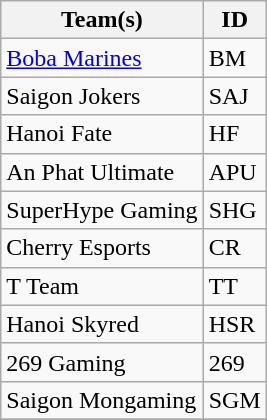<table class="wikitable">
<tr>
<th>Team(s)</th>
<th>ID</th>
</tr>
<tr>
<td> <a href='#'>Boba Marines</a></td>
<td>BM</td>
</tr>
<tr>
<td> Saigon Jokers</td>
<td>SAJ</td>
</tr>
<tr>
<td> Hanoi Fate</td>
<td>HF</td>
</tr>
<tr>
<td> An Phat Ultimate</td>
<td>APU</td>
</tr>
<tr>
<td> SuperHype Gaming    </td>
<td>SHG</td>
</tr>
<tr>
<td> Cherry Esports      </td>
<td>CR</td>
</tr>
<tr>
<td> T Team</td>
<td>TT</td>
</tr>
<tr>
<td> Hanoi Skyred</td>
<td>HSR</td>
</tr>
<tr>
<td> ⁠269 Gaming</td>
<td>269</td>
</tr>
<tr>
<td> Saigon Mongaming   </td>
<td>SGM</td>
</tr>
<tr>
</tr>
</table>
